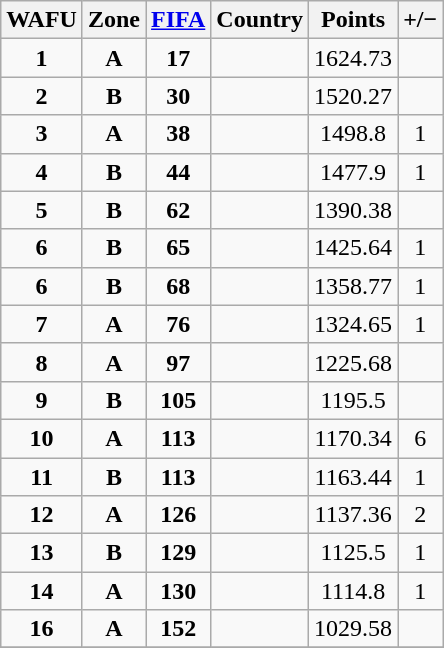<table class="wikitable sortable" style="text-align: center;">
<tr>
<th>WAFU</th>
<th>Zone</th>
<th><a href='#'>FIFA</a></th>
<th>Country</th>
<th>Points</th>
<th>+/−</th>
</tr>
<tr>
<td><strong>1</strong></td>
<td><strong>A</strong></td>
<td><strong>17</strong></td>
<td align=left></td>
<td>1624.73</td>
<td></td>
</tr>
<tr>
<td><strong>2</strong></td>
<td><strong>B</strong></td>
<td><strong>30</strong></td>
<td align=left></td>
<td>1520.27</td>
<td></td>
</tr>
<tr>
<td><strong>3</strong></td>
<td><strong>A</strong></td>
<td><strong>38</strong></td>
<td align=left></td>
<td>1498.8</td>
<td> 1</td>
</tr>
<tr>
<td><strong>4</strong></td>
<td><strong>B</strong></td>
<td><strong>44</strong></td>
<td align=left></td>
<td>1477.9</td>
<td> 1</td>
</tr>
<tr>
<td><strong>5</strong></td>
<td><strong>B</strong></td>
<td><strong>62</strong></td>
<td align=left></td>
<td>1390.38</td>
<td></td>
</tr>
<tr>
<td><strong>6</strong></td>
<td><strong>B</strong></td>
<td><strong>65</strong></td>
<td align=left></td>
<td>1425.64</td>
<td> 1</td>
</tr>
<tr>
<td><strong>6</strong></td>
<td><strong>B</strong></td>
<td><strong>68</strong></td>
<td align=left></td>
<td>1358.77</td>
<td> 1</td>
</tr>
<tr>
<td><strong>7</strong></td>
<td><strong>A</strong></td>
<td><strong>76</strong></td>
<td align=left></td>
<td>1324.65</td>
<td> 1</td>
</tr>
<tr>
<td><strong>8</strong></td>
<td><strong>A</strong></td>
<td><strong>97</strong></td>
<td align=left></td>
<td>1225.68</td>
<td></td>
</tr>
<tr>
<td><strong>9</strong></td>
<td><strong>B</strong></td>
<td><strong>105</strong></td>
<td align=left></td>
<td>1195.5</td>
<td></td>
</tr>
<tr>
<td><strong>10</strong></td>
<td><strong>A</strong></td>
<td><strong>113</strong></td>
<td align=left></td>
<td>1170.34</td>
<td> 6</td>
</tr>
<tr>
<td><strong>11</strong></td>
<td><strong>B</strong></td>
<td><strong>113</strong></td>
<td align=left></td>
<td>1163.44</td>
<td> 1</td>
</tr>
<tr>
<td><strong>12</strong></td>
<td><strong>A</strong></td>
<td><strong>126</strong></td>
<td align=left></td>
<td>1137.36</td>
<td> 2</td>
</tr>
<tr>
<td><strong>13</strong></td>
<td><strong>B</strong></td>
<td><strong>129</strong></td>
<td align=left></td>
<td>1125.5</td>
<td> 1</td>
</tr>
<tr>
<td><strong>14</strong></td>
<td><strong>A</strong></td>
<td><strong>130</strong></td>
<td align=left></td>
<td>1114.8</td>
<td> 1</td>
</tr>
<tr>
<td><strong>16</strong></td>
<td><strong>A</strong></td>
<td><strong>152</strong></td>
<td align=left></td>
<td>1029.58</td>
<td></td>
</tr>
<tr>
</tr>
</table>
